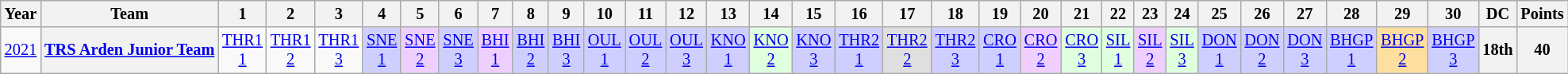<table class="wikitable" style="text-align:center; font-size:85%">
<tr>
<th>Year</th>
<th>Team</th>
<th>1</th>
<th>2</th>
<th>3</th>
<th>4</th>
<th>5</th>
<th>6</th>
<th>7</th>
<th>8</th>
<th>9</th>
<th>10</th>
<th>11</th>
<th>12</th>
<th>13</th>
<th>14</th>
<th>15</th>
<th>16</th>
<th>17</th>
<th>18</th>
<th>19</th>
<th>20</th>
<th>21</th>
<th>22</th>
<th>23</th>
<th>24</th>
<th>25</th>
<th>26</th>
<th>27</th>
<th>28</th>
<th>29</th>
<th>30</th>
<th>DC</th>
<th>Points</th>
</tr>
<tr>
<td><a href='#'>2021</a></td>
<th nowrap><a href='#'>TRS Arden Junior Team</a></th>
<td style="background:#"><a href='#'>THR1<br>1</a></td>
<td style="background:#"><a href='#'>THR1<br>2</a></td>
<td style="background:#"><a href='#'>THR1<br>3</a></td>
<td style="background:#CFCFFF"><a href='#'>SNE<br>1</a><br></td>
<td style="background:#EFCFFF"><a href='#'>SNE<br>2</a><br></td>
<td style="background:#CFCFFF"><a href='#'>SNE<br>3</a><br></td>
<td style="background:#EFCFFF"><a href='#'>BHI<br>1</a><br></td>
<td style="background:#CFCFFF"><a href='#'>BHI<br>2</a><br></td>
<td style="background:#CFCFFF"><a href='#'>BHI<br>3</a><br></td>
<td style="background:#CFCFFF"><a href='#'>OUL<br>1</a><br></td>
<td style="background:#CFCFFF"><a href='#'>OUL<br>2</a><br></td>
<td style="background:#CFCFFF"><a href='#'>OUL<br>3</a><br></td>
<td style="background:#CFCFFF"><a href='#'>KNO<br>1</a><br></td>
<td style="background:#DFFFDF"><a href='#'>KNO<br>2</a><br></td>
<td style="background:#CFCFFF"><a href='#'>KNO<br>3</a><br></td>
<td style="background:#CFCFFF"><a href='#'>THR2<br>1</a><br></td>
<td style="background:#DFDFDF"><a href='#'>THR2<br>2</a><br></td>
<td style="background:#CFCFFF"><a href='#'>THR2<br>3</a><br></td>
<td style="background:#CFCFFF"><a href='#'>CRO<br>1</a><br></td>
<td style="background:#EFCFFF"><a href='#'>CRO<br>2</a><br></td>
<td style="background:#DFFFDF"><a href='#'>CRO<br>3</a><br></td>
<td style="background:#DFFFDF"><a href='#'>SIL<br>1</a><br></td>
<td style="background:#EFCFFF"><a href='#'>SIL<br>2</a><br></td>
<td style="background:#DFFFDF"><a href='#'>SIL<br>3</a><br></td>
<td style="background:#CFCFFF"><a href='#'>DON<br>1</a><br></td>
<td style="background:#CFCFFF"><a href='#'>DON<br>2</a><br></td>
<td style="background:#CFCFFF"><a href='#'>DON<br>3</a><br></td>
<td style="background:#CFCFFF"><a href='#'>BHGP<br>1</a><br></td>
<td style="background:#FFDF9F"><a href='#'>BHGP<br>2</a><br></td>
<td style="background:#CFCFFF"><a href='#'>BHGP<br>3</a><br></td>
<th>18th</th>
<th>40</th>
</tr>
</table>
